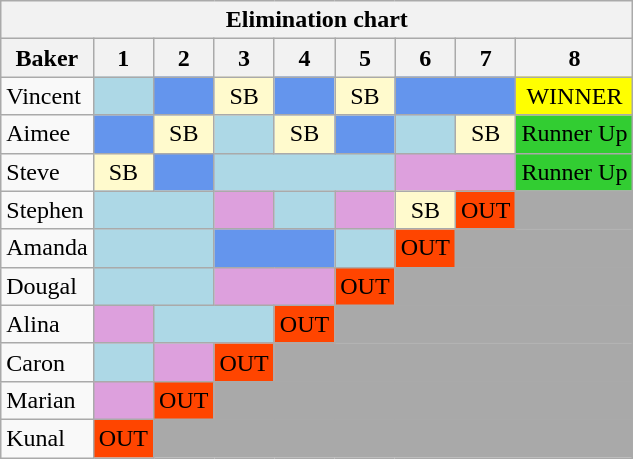<table class="wikitable" style="text-align:center">
<tr>
<th ! colspan="16">Elimination chart</th>
</tr>
<tr 7373>
<th>Baker</th>
<th>1</th>
<th>2</th>
<th>3</th>
<th>4</th>
<th>5</th>
<th>6</th>
<th>7</th>
<th>8</th>
</tr>
<tr>
<td align="left">Vincent</td>
<td style="background:Lightblue;"></td>
<td style="background:Cornflowerblue;"></td>
<td style="background:LemonChiffon;">SB</td>
<td style="background:Cornflowerblue;"></td>
<td style="background:LemonChiffon;">SB</td>
<td colspan="2" style="background:Cornflowerblue;"></td>
<td style="background:Yellow;">WINNER</td>
</tr>
<tr>
<td align="left">Aimee</td>
<td style="background:Cornflowerblue;"></td>
<td style="background:LemonChiffon;">SB</td>
<td colspan="1" style="background:Lightblue;"></td>
<td style="background:LemonChiffon;">SB</td>
<td style="background:Cornflowerblue;"></td>
<td colspan="1" style="background:Lightblue;"></td>
<td style="background:LemonChiffon;">SB</td>
<td style="background:LimeGreen;">Runner Up</td>
</tr>
<tr>
<td align="left">Steve</td>
<td style="background:LemonChiffon;">SB</td>
<td style="background:Cornflowerblue;"></td>
<td colspan="3" style="background:Lightblue;"></td>
<td colspan="2" style="background:Plum;"></td>
<td style="background:LimeGreen;">Runner Up</td>
</tr>
<tr>
<td align="left">Stephen</td>
<td colspan="2" style="background:Lightblue;"></td>
<td style="background:Plum;"></td>
<td style="background:Lightblue;"></td>
<td style="background:Plum;"></td>
<td style="background:LemonChiffon;">SB</td>
<td style="background:orangered;">OUT</td>
<td colspan="8" style="background:darkgrey;"></td>
</tr>
<tr>
<td align="left">Amanda</td>
<td colspan="2" style="background:Lightblue;"></td>
<td colspan="2" style="background:Cornflowerblue;"></td>
<td colspan="1" style="background:Lightblue;"></td>
<td style="background:orangered;">OUT</td>
<td colspan="5" style="background:darkgrey;"></td>
</tr>
<tr>
<td align="left">Dougal</td>
<td colspan="2" style="background:Lightblue;"></td>
<td colspan="2" style="background:Plum;"></td>
<td style="background:orangered;">OUT</td>
<td colspan="4" style="background:darkgrey;"></td>
</tr>
<tr>
<td align="left">Alina</td>
<td style="background:Plum;"></td>
<td colspan="2" style="background:Lightblue;"></td>
<td style="background:orangered;">OUT</td>
<td colspan="5" style="background:darkgrey;"></td>
</tr>
<tr>
<td align="left">Caron</td>
<td style="background:Lightblue;"></td>
<td style="background:Plum;"></td>
<td style="background:orangered;">OUT</td>
<td colspan="5" style="background:darkgrey;"></td>
</tr>
<tr>
<td align="left">Marian</td>
<td style="background:Plum;"></td>
<td style="background:orangered;">OUT</td>
<td colspan="6" style="background:darkgrey;"></td>
</tr>
<tr>
<td align="left">Kunal</td>
<td style="background:orangered;">OUT</td>
<td colspan="7" style="background:darkgrey;"></td>
</tr>
</table>
